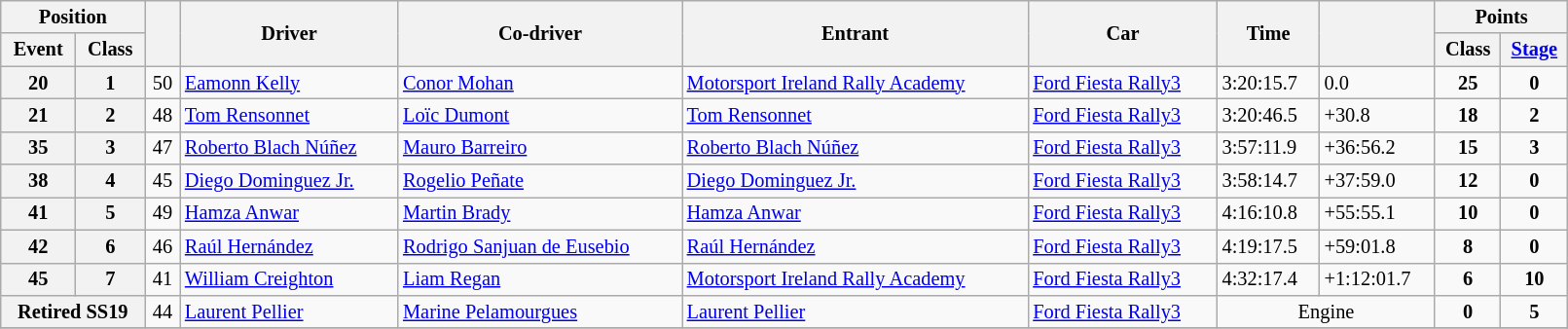<table class="wikitable" width=85% style="font-size: 85%;">
<tr>
<th colspan="2">Position</th>
<th rowspan="2"></th>
<th rowspan="2">Driver</th>
<th rowspan="2">Co-driver</th>
<th rowspan="2">Entrant</th>
<th rowspan="2">Car</th>
<th rowspan="2">Time</th>
<th rowspan="2"></th>
<th colspan="2">Points</th>
</tr>
<tr>
<th>Event</th>
<th>Class</th>
<th>Class</th>
<th><a href='#'>Stage</a></th>
</tr>
<tr>
<th>20</th>
<th>1</th>
<td align="center">50</td>
<td><a href='#'>Eamonn Kelly</a></td>
<td><a href='#'>Conor Mohan</a></td>
<td><a href='#'>Motorsport Ireland Rally Academy</a></td>
<td><a href='#'>Ford Fiesta Rally3</a></td>
<td>3:20:15.7</td>
<td>0.0</td>
<td align="center"><strong>25</strong></td>
<td align="center"><strong>0</strong></td>
</tr>
<tr>
<th>21</th>
<th>2</th>
<td align="center">48</td>
<td><a href='#'>Tom Rensonnet</a></td>
<td><a href='#'>Loïc Dumont</a></td>
<td><a href='#'>Tom Rensonnet</a></td>
<td><a href='#'>Ford Fiesta Rally3</a></td>
<td>3:20:46.5</td>
<td>+30.8</td>
<td align="center"><strong>18</strong></td>
<td align="center"><strong>2</strong></td>
</tr>
<tr>
<th>35</th>
<th>3</th>
<td align="center">47</td>
<td><a href='#'>Roberto Blach Núñez</a></td>
<td><a href='#'>Mauro Barreiro</a></td>
<td><a href='#'>Roberto Blach Núñez</a></td>
<td><a href='#'>Ford Fiesta Rally3</a></td>
<td>3:57:11.9</td>
<td>+36:56.2</td>
<td align="center"><strong>15</strong></td>
<td align="center"><strong>3</strong></td>
</tr>
<tr>
<th>38</th>
<th>4</th>
<td align="center">45</td>
<td><a href='#'>Diego Dominguez Jr.</a></td>
<td><a href='#'>Rogelio Peñate</a></td>
<td><a href='#'>Diego Dominguez Jr.</a></td>
<td><a href='#'>Ford Fiesta Rally3</a></td>
<td>3:58:14.7</td>
<td>+37:59.0</td>
<td align="center"><strong>12</strong></td>
<td align="center"><strong>0</strong></td>
</tr>
<tr>
<th>41</th>
<th>5</th>
<td align="center">49</td>
<td><a href='#'>Hamza Anwar</a></td>
<td><a href='#'>Martin Brady</a></td>
<td><a href='#'>Hamza Anwar</a></td>
<td><a href='#'>Ford Fiesta Rally3</a></td>
<td>4:16:10.8</td>
<td>+55:55.1</td>
<td align="center"><strong>10</strong></td>
<td align="center"><strong>0</strong></td>
</tr>
<tr>
<th>42</th>
<th>6</th>
<td align="center">46</td>
<td><a href='#'>Raúl Hernández</a></td>
<td><a href='#'>Rodrigo Sanjuan de Eusebio</a></td>
<td><a href='#'>Raúl Hernández</a></td>
<td><a href='#'>Ford Fiesta Rally3</a></td>
<td>4:19:17.5</td>
<td>+59:01.8</td>
<td align="center"><strong>8</strong></td>
<td align="center"><strong>0</strong></td>
</tr>
<tr>
<th>45</th>
<th>7</th>
<td align="center">41</td>
<td><a href='#'>William Creighton</a></td>
<td><a href='#'>Liam Regan</a></td>
<td><a href='#'>Motorsport Ireland Rally Academy</a></td>
<td><a href='#'>Ford Fiesta Rally3</a></td>
<td>4:32:17.4</td>
<td>+1:12:01.7</td>
<td align="center"><strong>6</strong></td>
<td align="center"><strong>10</strong></td>
</tr>
<tr>
<th colspan="2">Retired SS19</th>
<td align="center">44</td>
<td><a href='#'>Laurent Pellier</a></td>
<td><a href='#'>Marine Pelamourgues</a></td>
<td><a href='#'>Laurent Pellier</a></td>
<td><a href='#'>Ford Fiesta Rally3</a></td>
<td colspan="2" align="center">Engine</td>
<td align="center"><strong>0</strong></td>
<td align="center"><strong>5</strong></td>
</tr>
<tr>
</tr>
</table>
